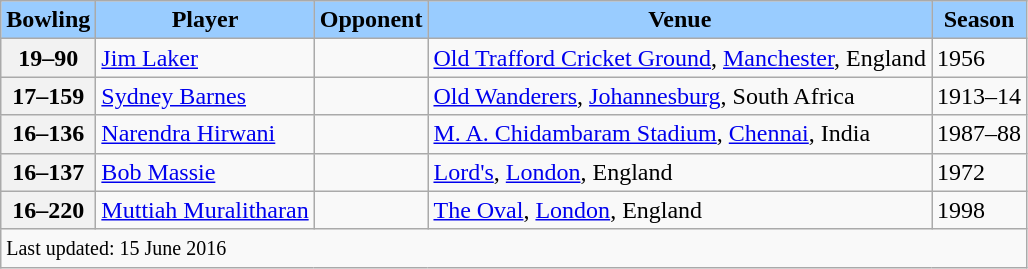<table class="wikitable">
<tr style="background:#9cf;">
<td style="text-align:center;"><strong>Bowling</strong></td>
<td style="text-align:center;"><strong>Player</strong></td>
<td style="text-align:center;"><strong>Opponent</strong></td>
<td style="text-align:center;"><strong>Venue</strong></td>
<td style="text-align:center;"><strong>Season</strong></td>
</tr>
<tr>
<th>19–90</th>
<td> <a href='#'>Jim Laker</a></td>
<td></td>
<td><a href='#'>Old Trafford Cricket Ground</a>, <a href='#'>Manchester</a>, England</td>
<td>1956</td>
</tr>
<tr>
<th>17–159</th>
<td> <a href='#'>Sydney Barnes</a></td>
<td></td>
<td><a href='#'>Old Wanderers</a>, <a href='#'>Johannesburg</a>, South Africa</td>
<td>1913–14</td>
</tr>
<tr>
<th>16–136</th>
<td> <a href='#'>Narendra Hirwani</a></td>
<td></td>
<td><a href='#'>M. A. Chidambaram Stadium</a>, <a href='#'>Chennai</a>, India</td>
<td>1987–88</td>
</tr>
<tr>
<th>16–137</th>
<td> <a href='#'>Bob Massie</a></td>
<td></td>
<td><a href='#'>Lord's</a>, <a href='#'>London</a>, England</td>
<td>1972</td>
</tr>
<tr>
<th>16–220</th>
<td> <a href='#'>Muttiah Muralitharan</a></td>
<td></td>
<td><a href='#'>The Oval</a>, <a href='#'>London</a>, England</td>
<td>1998</td>
</tr>
<tr>
<td colspan="5"><small>Last updated: 15 June 2016</small></td>
</tr>
</table>
